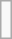<table class="wikitable collapsible collapsed">
<tr>
<td><br></td>
</tr>
</table>
